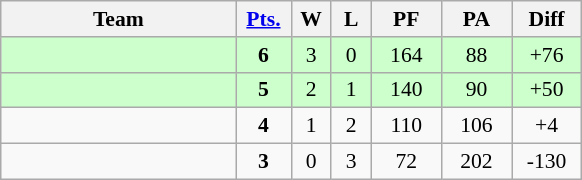<table class=wikitable style="font-size:90%;">
<tr align=center>
<th width=150px>Team</th>
<th width=30px><a href='#'>Pts.</a></th>
<th width=20px>W</th>
<th width=20px>L</th>
<th width=40px>PF</th>
<th width=40px>PA</th>
<th width=40px>Diff</th>
</tr>
<tr align=center bgcolor="#ccffcc">
<td align=left></td>
<td><strong>6</strong></td>
<td>3</td>
<td>0</td>
<td>164</td>
<td>88</td>
<td>+76</td>
</tr>
<tr align=center bgcolor="#ccffcc">
<td align=left></td>
<td><strong>5</strong></td>
<td>2</td>
<td>1</td>
<td>140</td>
<td>90</td>
<td>+50</td>
</tr>
<tr align=center>
<td align=left></td>
<td><strong>4</strong></td>
<td>1</td>
<td>2</td>
<td>110</td>
<td>106</td>
<td>+4</td>
</tr>
<tr align=center>
<td align=left></td>
<td><strong>3</strong></td>
<td>0</td>
<td>3</td>
<td>72</td>
<td>202</td>
<td>-130</td>
</tr>
</table>
